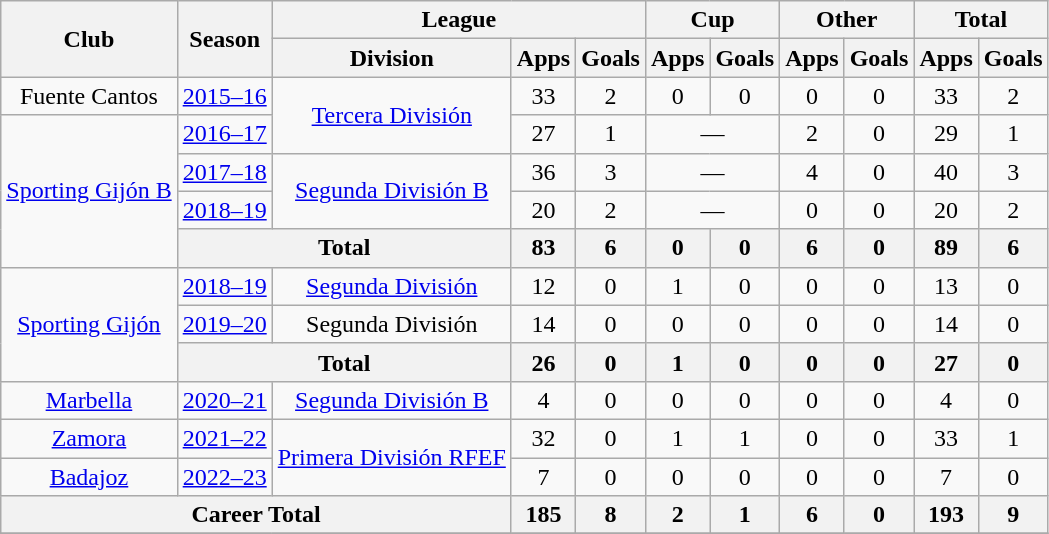<table class="wikitable" style="text-align: center;">
<tr>
<th rowspan="2">Club</th>
<th rowspan="2">Season</th>
<th colspan="3">League</th>
<th colspan="2">Cup</th>
<th colspan="2">Other</th>
<th colspan="2">Total</th>
</tr>
<tr>
<th>Division</th>
<th>Apps</th>
<th>Goals</th>
<th>Apps</th>
<th>Goals</th>
<th>Apps</th>
<th>Goals</th>
<th>Apps</th>
<th>Goals</th>
</tr>
<tr>
<td>Fuente Cantos</td>
<td><a href='#'>2015–16</a></td>
<td rowspan="2"><a href='#'>Tercera División</a></td>
<td>33</td>
<td>2</td>
<td>0</td>
<td>0</td>
<td>0</td>
<td>0</td>
<td>33</td>
<td>2</td>
</tr>
<tr>
<td rowspan="4"><a href='#'>Sporting Gijón B</a></td>
<td><a href='#'>2016–17</a></td>
<td>27</td>
<td>1</td>
<td colspan="2">—</td>
<td>2</td>
<td>0</td>
<td>29</td>
<td>1</td>
</tr>
<tr>
<td><a href='#'>2017–18</a></td>
<td rowspan="2"><a href='#'>Segunda División B</a></td>
<td>36</td>
<td>3</td>
<td colspan="2">—</td>
<td>4</td>
<td>0</td>
<td>40</td>
<td>3</td>
</tr>
<tr>
<td><a href='#'>2018–19</a></td>
<td>20</td>
<td>2</td>
<td colspan="2">—</td>
<td>0</td>
<td>0</td>
<td>20</td>
<td>2</td>
</tr>
<tr>
<th colspan="2">Total</th>
<th>83</th>
<th>6</th>
<th>0</th>
<th>0</th>
<th>6</th>
<th>0</th>
<th>89</th>
<th>6</th>
</tr>
<tr>
<td rowspan="3"><a href='#'>Sporting Gijón</a></td>
<td><a href='#'>2018–19</a></td>
<td><a href='#'>Segunda División</a></td>
<td>12</td>
<td>0</td>
<td>1</td>
<td>0</td>
<td>0</td>
<td>0</td>
<td>13</td>
<td>0</td>
</tr>
<tr>
<td><a href='#'>2019–20</a></td>
<td>Segunda División</td>
<td>14</td>
<td>0</td>
<td>0</td>
<td>0</td>
<td>0</td>
<td>0</td>
<td>14</td>
<td>0</td>
</tr>
<tr>
<th colspan="2">Total</th>
<th>26</th>
<th>0</th>
<th>1</th>
<th>0</th>
<th>0</th>
<th>0</th>
<th>27</th>
<th>0</th>
</tr>
<tr>
<td><a href='#'>Marbella</a></td>
<td><a href='#'>2020–21</a></td>
<td><a href='#'>Segunda División B</a></td>
<td>4</td>
<td>0</td>
<td>0</td>
<td>0</td>
<td>0</td>
<td>0</td>
<td>4</td>
<td>0</td>
</tr>
<tr>
<td><a href='#'>Zamora</a></td>
<td><a href='#'>2021–22</a></td>
<td rowspan="2"><a href='#'>Primera División RFEF</a></td>
<td>32</td>
<td>0</td>
<td>1</td>
<td>1</td>
<td>0</td>
<td>0</td>
<td>33</td>
<td>1</td>
</tr>
<tr>
<td><a href='#'>Badajoz</a></td>
<td><a href='#'>2022–23</a></td>
<td>7</td>
<td>0</td>
<td>0</td>
<td>0</td>
<td>0</td>
<td>0</td>
<td>7</td>
<td>0</td>
</tr>
<tr>
<th colspan="3">Career Total</th>
<th>185</th>
<th>8</th>
<th>2</th>
<th>1</th>
<th>6</th>
<th>0</th>
<th>193</th>
<th>9</th>
</tr>
<tr>
</tr>
</table>
